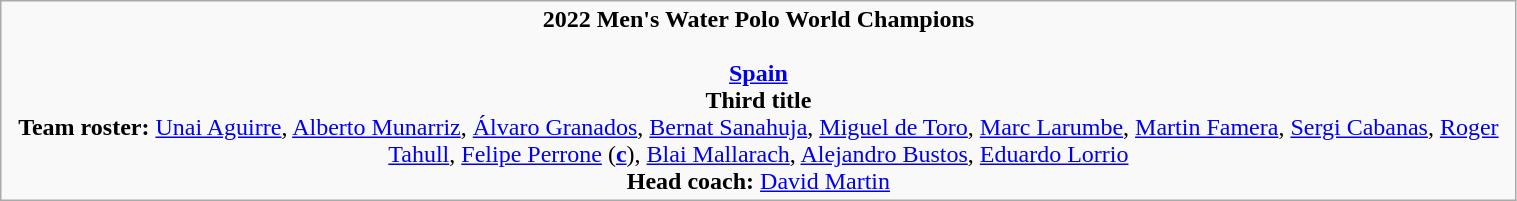<table class="wikitable" width=80%>
<tr align=center>
<td><strong>2022 Men's Water Polo World Champions</strong><br><br><strong><a href='#'>Spain</a></strong><br><strong>Third title</strong><br><strong>Team roster:</strong> <a href='#'>Unai Aguirre</a>, <a href='#'>Alberto Munarriz</a>, <a href='#'>Álvaro Granados</a>, <a href='#'>Bernat Sanahuja</a>, <a href='#'>Miguel de Toro</a>, <a href='#'>Marc Larumbe</a>, <a href='#'>Martin Famera</a>, <a href='#'>Sergi Cabanas</a>, <a href='#'>Roger Tahull</a>, <a href='#'>Felipe Perrone</a> (<a href='#'><strong>c</strong></a>), <a href='#'>Blai Mallarach</a>, <a href='#'>Alejandro Bustos</a>, <a href='#'>Eduardo Lorrio</a><br>
<strong>Head coach:</strong> <a href='#'>David Martin</a></td>
</tr>
</table>
